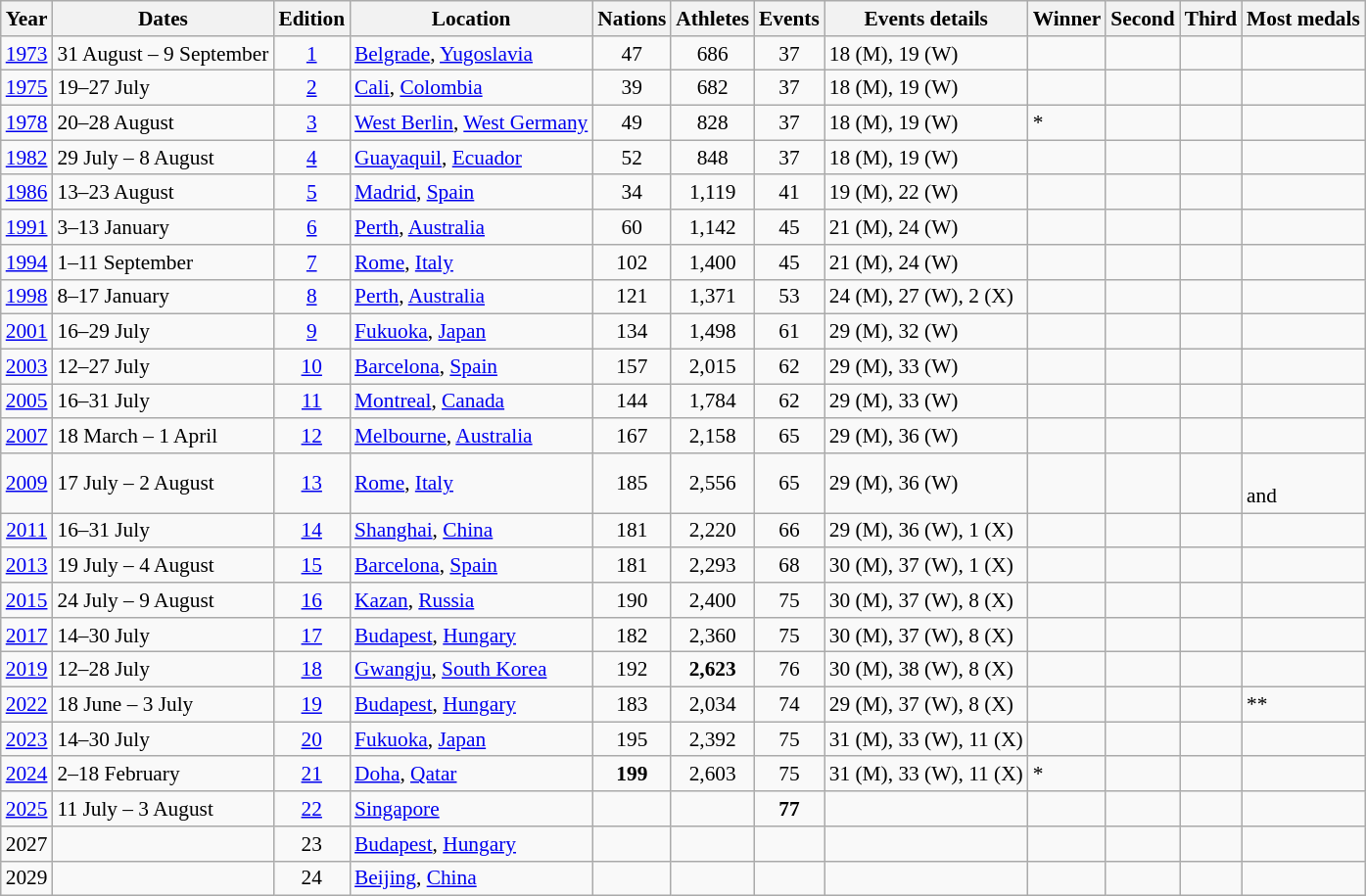<table class="wikitable sortable" style=font-size:89%;>
<tr>
<th>Year</th>
<th>Dates</th>
<th>Edition</th>
<th>Location</th>
<th>Nations</th>
<th>Athletes</th>
<th>Events</th>
<th>Events details</th>
<th>Winner</th>
<th>Second</th>
<th>Third</th>
<th>Most medals</th>
</tr>
<tr>
<td align=center><a href='#'>1973</a></td>
<td>31 August – 9 September</td>
<td align=center><a href='#'>1</a></td>
<td> <a href='#'>Belgrade</a>, <a href='#'>Yugoslavia</a></td>
<td align=center>47</td>
<td align=center>686</td>
<td align=center>37</td>
<td>18 (M), 19 (W)</td>
<td></td>
<td></td>
<td></td>
<td></td>
</tr>
<tr>
<td align=center><a href='#'>1975</a></td>
<td>19–27 July</td>
<td align=center><a href='#'>2</a></td>
<td> <a href='#'>Cali</a>, <a href='#'>Colombia</a></td>
<td align=center>39</td>
<td align=center>682</td>
<td align=center>37</td>
<td>18 (M), 19 (W)</td>
<td></td>
<td></td>
<td></td>
<td></td>
</tr>
<tr>
<td align=center><a href='#'>1978</a></td>
<td>20–28 August</td>
<td align=center><a href='#'>3</a></td>
<td> <a href='#'>West Berlin</a>, <a href='#'>West Germany</a></td>
<td align=center>49</td>
<td align=center>828</td>
<td align=center>37</td>
<td>18 (M), 19 (W)</td>
<td>*</td>
<td></td>
<td></td>
<td></td>
</tr>
<tr>
<td align=center><a href='#'>1982</a></td>
<td>29 July – 8 August</td>
<td align=center><a href='#'>4</a></td>
<td> <a href='#'>Guayaquil</a>, <a href='#'>Ecuador</a></td>
<td align=center>52</td>
<td align=center>848</td>
<td align=center>37</td>
<td>18 (M), 19 (W)</td>
<td></td>
<td></td>
<td></td>
<td></td>
</tr>
<tr>
<td align=center><a href='#'>1986</a></td>
<td>13–23 August</td>
<td align=center><a href='#'>5</a></td>
<td> <a href='#'>Madrid</a>, <a href='#'>Spain</a></td>
<td align=center>34</td>
<td align=center>1,119</td>
<td align=center>41</td>
<td>19 (M), 22 (W)</td>
<td></td>
<td></td>
<td></td>
<td></td>
</tr>
<tr>
<td align=center><a href='#'>1991</a></td>
<td>3–13 January</td>
<td align=center><a href='#'>6</a></td>
<td> <a href='#'>Perth</a>, <a href='#'>Australia</a></td>
<td align=center>60</td>
<td align=center>1,142</td>
<td align=center>45</td>
<td>21 (M), 24 (W)</td>
<td></td>
<td></td>
<td></td>
<td></td>
</tr>
<tr>
<td align=center><a href='#'>1994</a></td>
<td>1–11 September</td>
<td align=center><a href='#'>7</a></td>
<td> <a href='#'>Rome</a>, <a href='#'>Italy</a></td>
<td align=center>102</td>
<td align=center>1,400</td>
<td align=center>45</td>
<td>21 (M), 24 (W)</td>
<td></td>
<td></td>
<td></td>
<td></td>
</tr>
<tr>
<td align=center><a href='#'>1998</a></td>
<td>8–17 January</td>
<td align=center><a href='#'>8</a></td>
<td> <a href='#'>Perth</a>, <a href='#'>Australia</a></td>
<td align=center>121</td>
<td align=center>1,371</td>
<td align=center>53</td>
<td>24 (M), 27 (W), 2 (X)</td>
<td></td>
<td></td>
<td></td>
<td></td>
</tr>
<tr>
<td align=center><a href='#'>2001</a></td>
<td>16–29 July</td>
<td align=center><a href='#'>9</a></td>
<td> <a href='#'>Fukuoka</a>, <a href='#'>Japan</a></td>
<td align=center>134</td>
<td align=center>1,498</td>
<td align=center>61</td>
<td>29 (M), 32 (W)</td>
<td></td>
<td></td>
<td></td>
<td></td>
</tr>
<tr>
<td align=center><a href='#'>2003</a></td>
<td>12–27 July</td>
<td align=center><a href='#'>10</a></td>
<td> <a href='#'>Barcelona</a>, <a href='#'>Spain</a></td>
<td align=center>157</td>
<td align=center>2,015</td>
<td align=center>62</td>
<td>29 (M), 33 (W)</td>
<td></td>
<td></td>
<td></td>
<td></td>
</tr>
<tr>
<td align=center><a href='#'>2005</a></td>
<td>16–31 July</td>
<td align=center><a href='#'>11</a></td>
<td> <a href='#'>Montreal</a>, <a href='#'>Canada</a></td>
<td align=center>144</td>
<td align=center>1,784</td>
<td align=center>62</td>
<td>29 (M), 33 (W)</td>
<td></td>
<td></td>
<td></td>
<td></td>
</tr>
<tr>
<td align=center><a href='#'>2007</a></td>
<td>18 March – 1 April</td>
<td align=center><a href='#'>12</a></td>
<td> <a href='#'>Melbourne</a>, <a href='#'>Australia</a></td>
<td align=center>167</td>
<td align=center>2,158</td>
<td align=center>65</td>
<td>29 (M), 36 (W)</td>
<td></td>
<td></td>
<td></td>
<td></td>
</tr>
<tr>
<td align=center><a href='#'>2009</a></td>
<td>17 July – 2 August</td>
<td align=center><a href='#'>13</a></td>
<td> <a href='#'>Rome</a>, <a href='#'>Italy</a></td>
<td align=center>185</td>
<td align=center>2,556</td>
<td align=center>65</td>
<td>29 (M), 36 (W)</td>
<td></td>
<td></td>
<td></td>
<td><br>and </td>
</tr>
<tr>
<td align=center><a href='#'>2011</a></td>
<td>16–31 July</td>
<td align=center><a href='#'>14</a></td>
<td> <a href='#'>Shanghai</a>, <a href='#'>China</a></td>
<td align=center>181</td>
<td align=center>2,220</td>
<td align=center>66</td>
<td>29 (M), 36 (W), 1 (X)</td>
<td></td>
<td></td>
<td></td>
<td></td>
</tr>
<tr>
<td align=center><a href='#'>2013</a></td>
<td>19 July – 4 August</td>
<td align=center><a href='#'>15</a></td>
<td> <a href='#'>Barcelona</a>, <a href='#'>Spain</a></td>
<td align=center>181</td>
<td align=center>2,293</td>
<td align=center>68</td>
<td>30 (M), 37 (W), 1 (X)</td>
<td></td>
<td></td>
<td></td>
<td></td>
</tr>
<tr>
<td align=center><a href='#'>2015</a></td>
<td>24 July – 9 August</td>
<td align=center><a href='#'>16</a></td>
<td> <a href='#'>Kazan</a>, <a href='#'>Russia</a></td>
<td align=center>190</td>
<td align=center>2,400</td>
<td align=center>75</td>
<td>30 (M), 37 (W), 8 (X)</td>
<td></td>
<td></td>
<td></td>
<td></td>
</tr>
<tr>
<td align=center><a href='#'>2017</a></td>
<td>14–30 July</td>
<td align=center><a href='#'>17</a></td>
<td> <a href='#'>Budapest</a>, <a href='#'>Hungary</a></td>
<td align=center>182</td>
<td align=center>2,360</td>
<td align=center>75</td>
<td>30 (M), 37 (W), 8 (X)</td>
<td></td>
<td></td>
<td></td>
<td></td>
</tr>
<tr>
<td align=center><a href='#'>2019</a></td>
<td>12–28 July</td>
<td align=center><a href='#'>18</a></td>
<td> <a href='#'>Gwangju</a>, <a href='#'>South Korea</a></td>
<td align=center>192</td>
<td align=center><strong>2,623</strong></td>
<td align=center>76</td>
<td>30 (M), 38 (W), 8 (X)</td>
<td></td>
<td></td>
<td></td>
<td></td>
</tr>
<tr>
<td align=center><a href='#'>2022</a></td>
<td>18 June – 3 July</td>
<td align=center><a href='#'>19</a></td>
<td> <a href='#'>Budapest</a>, <a href='#'>Hungary</a></td>
<td align=center>183</td>
<td align=center>2,034</td>
<td align=center>74</td>
<td>29 (M), 37 (W), 8 (X)</td>
<td></td>
<td></td>
<td></td>
<td>**</td>
</tr>
<tr>
<td align=center><a href='#'>2023</a></td>
<td>14–30 July</td>
<td align=center><a href='#'>20</a></td>
<td> <a href='#'>Fukuoka</a>, <a href='#'>Japan</a></td>
<td align=center>195</td>
<td align=center>2,392</td>
<td align=center>75</td>
<td>31 (M), 33 (W), 11 (X)</td>
<td></td>
<td></td>
<td></td>
<td></td>
</tr>
<tr>
<td align=center><a href='#'>2024</a></td>
<td>2–18 February</td>
<td align=center><a href='#'>21</a></td>
<td> <a href='#'>Doha</a>, <a href='#'>Qatar</a></td>
<td align=center><strong>199</strong></td>
<td align=center>2,603</td>
<td align=center>75</td>
<td>31 (M), 33 (W), 11 (X)</td>
<td>*</td>
<td></td>
<td></td>
<td></td>
</tr>
<tr>
<td align=center><a href='#'>2025</a></td>
<td>11 July – 3 August</td>
<td align=center><a href='#'>22</a></td>
<td> <a href='#'>Singapore</a></td>
<td align=center></td>
<td></td>
<td align=center><strong>77</strong></td>
<td></td>
<td></td>
<td></td>
<td></td>
<td></td>
</tr>
<tr>
<td align=center>2027</td>
<td></td>
<td align=center>23</td>
<td> <a href='#'>Budapest</a>, <a href='#'>Hungary</a></td>
<td align=center></td>
<td></td>
<td></td>
<td></td>
<td></td>
<td></td>
<td></td>
<td></td>
</tr>
<tr>
<td align=center>2029</td>
<td></td>
<td align=center>24</td>
<td> <a href='#'>Beijing</a>, <a href='#'>China</a></td>
<td align=center></td>
<td></td>
<td></td>
<td></td>
<td></td>
<td></td>
<td></td>
<td></td>
</tr>
</table>
